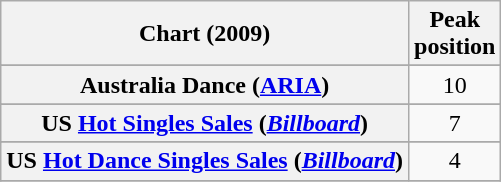<table class="wikitable sortable plainrowheaders" style="text-align:center">
<tr>
<th scope="col">Chart (2009)</th>
<th scope="col">Peak<br>position</th>
</tr>
<tr>
</tr>
<tr>
<th scope="row">Australia Dance (<a href='#'>ARIA</a>)</th>
<td>10</td>
</tr>
<tr>
</tr>
<tr>
</tr>
<tr>
<th scope="row">US <a href='#'>Hot Singles Sales</a> (<em><a href='#'>Billboard</a></em>)</th>
<td>7</td>
</tr>
<tr>
</tr>
<tr>
<th scope="row">US <a href='#'>Hot Dance Singles Sales</a> (<em><a href='#'>Billboard</a></em>)</th>
<td>4</td>
</tr>
<tr>
</tr>
</table>
